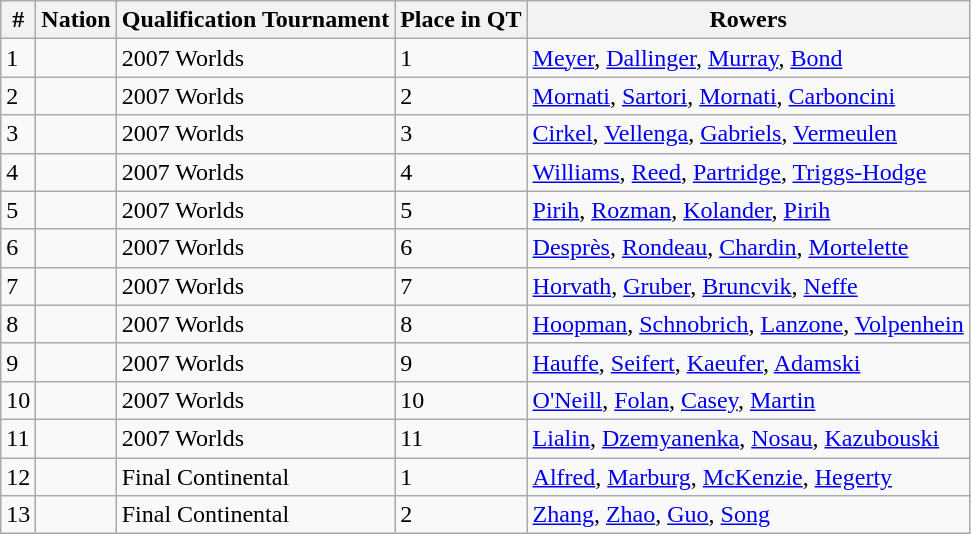<table class="wikitable">
<tr>
<th>#</th>
<th>Nation</th>
<th>Qualification Tournament</th>
<th>Place in QT</th>
<th>Rowers</th>
</tr>
<tr>
<td>1</td>
<td></td>
<td>2007 Worlds</td>
<td>1</td>
<td><a href='#'>Meyer</a>, <a href='#'>Dallinger</a>, <a href='#'>Murray</a>, <a href='#'>Bond</a></td>
</tr>
<tr>
<td>2</td>
<td></td>
<td>2007 Worlds</td>
<td>2</td>
<td><a href='#'>Mornati</a>, <a href='#'>Sartori</a>, <a href='#'>Mornati</a>, <a href='#'>Carboncini</a></td>
</tr>
<tr>
<td>3</td>
<td></td>
<td>2007 Worlds</td>
<td>3</td>
<td><a href='#'>Cirkel</a>, <a href='#'>Vellenga</a>, <a href='#'>Gabriels</a>, <a href='#'>Vermeulen</a></td>
</tr>
<tr>
<td>4</td>
<td></td>
<td>2007 Worlds</td>
<td>4</td>
<td><a href='#'>Williams</a>, <a href='#'>Reed</a>, <a href='#'>Partridge</a>, <a href='#'>Triggs-Hodge</a></td>
</tr>
<tr>
<td>5</td>
<td></td>
<td>2007 Worlds</td>
<td>5</td>
<td><a href='#'>Pirih</a>, <a href='#'>Rozman</a>, <a href='#'>Kolander</a>, <a href='#'>Pirih</a></td>
</tr>
<tr>
<td>6</td>
<td></td>
<td>2007 Worlds</td>
<td>6</td>
<td><a href='#'>Desprès</a>, <a href='#'>Rondeau</a>, <a href='#'>Chardin</a>, <a href='#'>Mortelette</a></td>
</tr>
<tr>
<td>7</td>
<td></td>
<td>2007 Worlds</td>
<td>7</td>
<td><a href='#'>Horvath</a>, <a href='#'>Gruber</a>, <a href='#'>Bruncvik</a>, <a href='#'>Neffe</a></td>
</tr>
<tr>
<td>8</td>
<td></td>
<td>2007 Worlds</td>
<td>8</td>
<td><a href='#'>Hoopman</a>, <a href='#'>Schnobrich</a>, <a href='#'>Lanzone</a>, <a href='#'>Volpenhein</a></td>
</tr>
<tr>
<td>9</td>
<td></td>
<td>2007 Worlds</td>
<td>9</td>
<td><a href='#'>Hauffe</a>, <a href='#'>Seifert</a>, <a href='#'>Kaeufer</a>, <a href='#'>Adamski</a></td>
</tr>
<tr>
<td>10</td>
<td></td>
<td>2007 Worlds</td>
<td>10</td>
<td><a href='#'>O'Neill</a>, <a href='#'>Folan</a>, <a href='#'>Casey</a>, <a href='#'>Martin</a></td>
</tr>
<tr>
<td>11</td>
<td></td>
<td>2007 Worlds</td>
<td>11</td>
<td><a href='#'>Lialin</a>, <a href='#'>Dzemyanenka</a>, <a href='#'>Nosau</a>, <a href='#'>Kazubouski</a></td>
</tr>
<tr>
<td>12</td>
<td></td>
<td>Final Continental</td>
<td>1</td>
<td><a href='#'>Alfred</a>, <a href='#'>Marburg</a>, <a href='#'>McKenzie</a>, <a href='#'>Hegerty</a></td>
</tr>
<tr>
<td>13</td>
<td></td>
<td>Final Continental</td>
<td>2</td>
<td><a href='#'>Zhang</a>, <a href='#'>Zhao</a>, <a href='#'>Guo</a>, <a href='#'>Song</a></td>
</tr>
</table>
